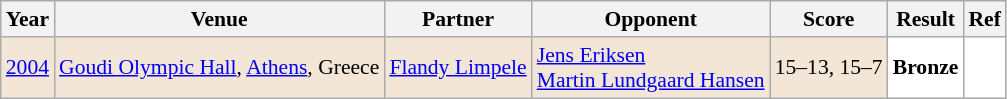<table class="sortable wikitable" style="font-size: 90%;">
<tr>
<th>Year</th>
<th>Venue</th>
<th>Partner</th>
<th>Opponent</th>
<th>Score</th>
<th>Result</th>
<th>Ref</th>
</tr>
<tr style="background:#F3E6D7">
<td align="center"><a href='#'>2004</a></td>
<td align="left"><a href='#'>Goudi Olympic Hall</a>, <a href='#'>Athens</a>, Greece</td>
<td align="left"> <a href='#'>Flandy Limpele</a></td>
<td align="left"> <a href='#'>Jens Eriksen</a><br> <a href='#'>Martin Lundgaard Hansen</a></td>
<td align="left">15–13, 15–7</td>
<td style="text-align:left; background:white"> <strong>Bronze</strong></td>
<td style="text-align:center; background:white"></td>
</tr>
</table>
